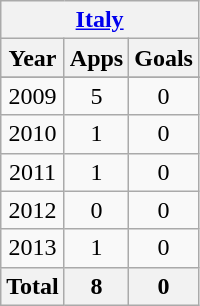<table class="wikitable" style="text-align:center">
<tr>
<th colspan=3><a href='#'>Italy</a></th>
</tr>
<tr>
<th>Year</th>
<th>Apps</th>
<th>Goals</th>
</tr>
<tr>
</tr>
<tr>
<td>2009</td>
<td>5</td>
<td>0</td>
</tr>
<tr>
<td>2010</td>
<td>1</td>
<td>0</td>
</tr>
<tr>
<td>2011</td>
<td>1</td>
<td>0</td>
</tr>
<tr>
<td>2012</td>
<td>0</td>
<td>0</td>
</tr>
<tr>
<td>2013</td>
<td>1</td>
<td>0</td>
</tr>
<tr>
<th>Total</th>
<th>8</th>
<th>0</th>
</tr>
</table>
